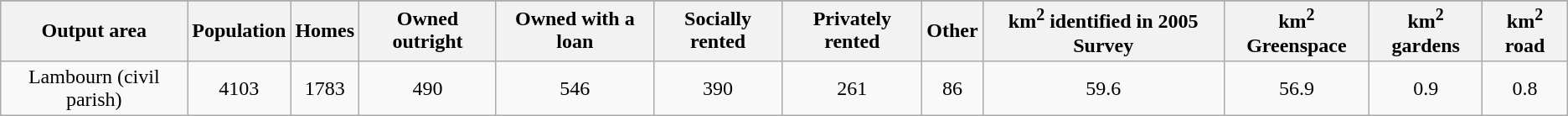<table class="wikitable">
<tr>
</tr>
<tr>
<th>Output area</th>
<th>Population</th>
<th>Homes</th>
<th>Owned outright</th>
<th>Owned with a loan</th>
<th>Socially rented</th>
<th>Privately rented</th>
<th>Other</th>
<th>km<sup>2</sup> identified in 2005 Survey</th>
<th>km<sup>2</sup> Greenspace</th>
<th>km<sup>2</sup> gardens</th>
<th>km<sup>2</sup> road</th>
</tr>
<tr align=center>
<td>Lambourn (civil parish)</td>
<td>4103</td>
<td>1783</td>
<td>490</td>
<td>546</td>
<td>390</td>
<td>261</td>
<td>86</td>
<td>59.6</td>
<td>56.9</td>
<td>0.9</td>
<td>0.8</td>
</tr>
</table>
